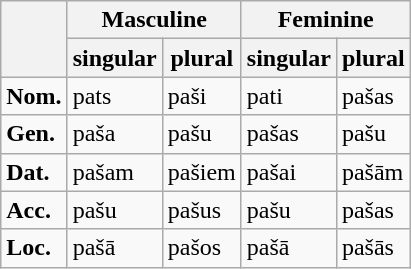<table class="wikitable">
<tr>
<th rowspan="2"></th>
<th colspan="2" align="center">Masculine</th>
<th colspan="2" align="center">Feminine</th>
</tr>
<tr>
<th>singular</th>
<th>plural</th>
<th>singular</th>
<th>plural</th>
</tr>
<tr>
<td><strong>Nom.</strong></td>
<td>pats</td>
<td>paši</td>
<td>pati</td>
<td>pašas</td>
</tr>
<tr>
<td><strong>Gen.</strong></td>
<td>paša</td>
<td>pašu</td>
<td>pašas</td>
<td>pašu</td>
</tr>
<tr>
<td><strong>Dat.</strong></td>
<td>pašam</td>
<td>pašiem</td>
<td>pašai</td>
<td>pašām</td>
</tr>
<tr>
<td><strong>Acc.</strong></td>
<td>pašu</td>
<td>pašus</td>
<td>pašu</td>
<td>pašas</td>
</tr>
<tr>
<td><strong>Loc.</strong></td>
<td>pašā</td>
<td>pašos</td>
<td>pašā</td>
<td>pašās</td>
</tr>
</table>
